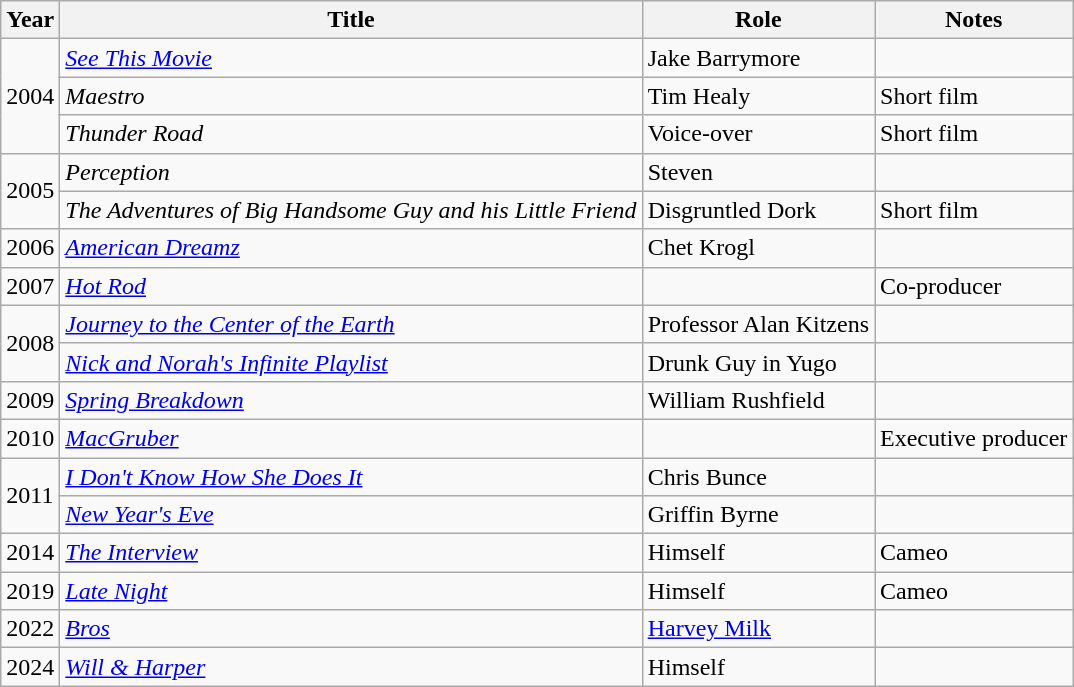<table class="wikitable sortable">
<tr>
<th>Year</th>
<th>Title</th>
<th>Role</th>
<th>Notes</th>
</tr>
<tr>
<td rowspan=3>2004</td>
<td><em><a href='#'>See This Movie</a></em></td>
<td>Jake Barrymore</td>
<td></td>
</tr>
<tr>
<td><em>Maestro</em></td>
<td>Tim Healy</td>
<td>Short film</td>
</tr>
<tr>
<td><em>Thunder Road</em></td>
<td>Voice-over</td>
<td>Short film</td>
</tr>
<tr>
<td rowspan=2>2005</td>
<td><em>Perception</em></td>
<td>Steven</td>
<td></td>
</tr>
<tr>
<td><em>The Adventures of Big Handsome Guy and his Little Friend</em></td>
<td>Disgruntled Dork</td>
<td>Short film</td>
</tr>
<tr>
<td>2006</td>
<td><em><a href='#'>American Dreamz</a></em></td>
<td>Chet Krogl</td>
<td></td>
</tr>
<tr>
<td>2007</td>
<td><em><a href='#'>Hot Rod</a></em></td>
<td></td>
<td>Co-producer</td>
</tr>
<tr>
<td rowspan=2>2008</td>
<td><em><a href='#'>Journey to the Center of the Earth</a></em></td>
<td>Professor Alan Kitzens</td>
<td></td>
</tr>
<tr>
<td><em><a href='#'>Nick and Norah's Infinite Playlist</a></em></td>
<td>Drunk Guy in Yugo</td>
<td></td>
</tr>
<tr>
<td>2009</td>
<td><em><a href='#'>Spring Breakdown</a></em></td>
<td>William Rushfield</td>
<td></td>
</tr>
<tr>
<td>2010</td>
<td><em><a href='#'>MacGruber</a></em></td>
<td></td>
<td>Executive producer</td>
</tr>
<tr>
<td rowspan=2>2011</td>
<td><em><a href='#'>I Don't Know How She Does It</a></em></td>
<td>Chris Bunce</td>
<td></td>
</tr>
<tr>
<td><em><a href='#'>New Year's Eve</a></em></td>
<td>Griffin Byrne</td>
<td></td>
</tr>
<tr>
<td>2014</td>
<td><em><a href='#'>The Interview</a></em></td>
<td>Himself</td>
<td>Cameo</td>
</tr>
<tr>
<td>2019</td>
<td><em><a href='#'>Late Night</a></em></td>
<td>Himself</td>
<td>Cameo</td>
</tr>
<tr>
<td>2022</td>
<td><em><a href='#'>Bros</a></em></td>
<td><a href='#'>Harvey Milk</a></td>
<td></td>
</tr>
<tr>
<td>2024</td>
<td><em><a href='#'>Will & Harper</a></em></td>
<td>Himself</td>
<td></td>
</tr>
</table>
